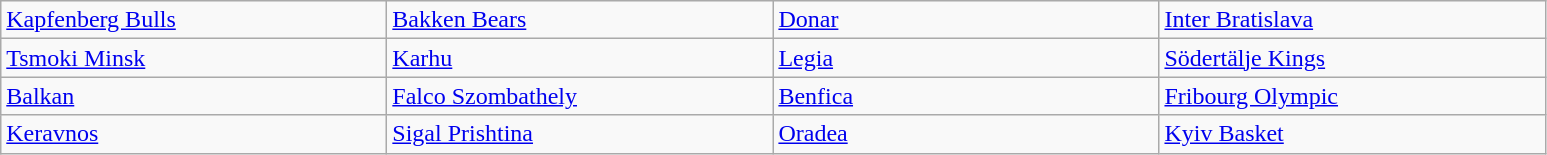<table class="wikitable" style="table-layout:fixed;">
<tr>
<td width=250> <a href='#'>Kapfenberg Bulls</a> </td>
<td width=250> <a href='#'>Bakken Bears</a> </td>
<td width=250> <a href='#'>Donar</a> </td>
<td width=250> <a href='#'>Inter Bratislava</a> </td>
</tr>
<tr>
<td> <a href='#'>Tsmoki Minsk</a> </td>
<td> <a href='#'>Karhu</a> </td>
<td> <a href='#'>Legia</a> </td>
<td> <a href='#'>Södertälje Kings</a> </td>
</tr>
<tr>
<td> <a href='#'>Balkan</a> </td>
<td> <a href='#'>Falco Szombathely</a> </td>
<td> <a href='#'>Benfica</a> </td>
<td> <a href='#'>Fribourg Olympic</a> </td>
</tr>
<tr>
<td> <a href='#'>Keravnos</a> </td>
<td> <a href='#'>Sigal Prishtina</a> </td>
<td> <a href='#'>Oradea</a> </td>
<td> <a href='#'>Kyiv Basket</a> </td>
</tr>
</table>
